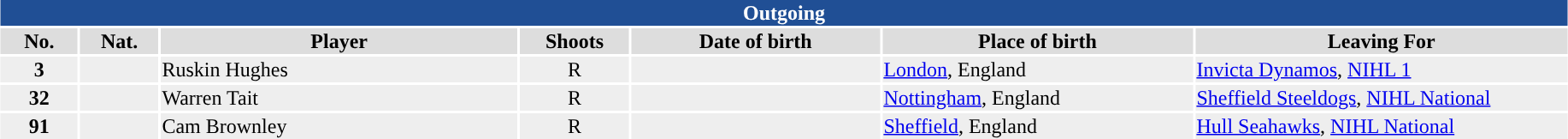<table class="toccolours" style="width:97%; clear:both; margin:1.5em auto; text-align:center;">
<tr>
<th colspan="7" style="background:#204f95; color:#ffffff;”">Outgoing</th>
</tr>
<tr style="background:#ddd;">
<th width="5%">No.</th>
<th width="5%">Nat.</th>
<th>Player</th>
<th width="7%">Shoots</th>
<th width="16%">Date of birth</th>
<th width="20%">Place of birth</th>
<th width="24%">Leaving For</th>
</tr>
<tr style="background:#eee;">
<td><strong>3</strong></td>
<td></td>
<td align=left>Ruskin Hughes</td>
<td>R</td>
<td align=left></td>
<td align=left><a href='#'>London</a>, England</td>
<td align=left><a href='#'>Invicta Dynamos</a>, <a href='#'>NIHL 1</a></td>
</tr>
<tr style="background:#eee;">
<td><strong>32</strong></td>
<td></td>
<td align=left>Warren Tait</td>
<td>R</td>
<td align=left></td>
<td align=left><a href='#'>Nottingham</a>, England</td>
<td align=left><a href='#'>Sheffield Steeldogs</a>, <a href='#'>NIHL National</a></td>
</tr>
<tr style="background:#eee;">
<td><strong>91</strong></td>
<td></td>
<td align=left>Cam Brownley</td>
<td>R</td>
<td align=left></td>
<td align=left><a href='#'>Sheffield</a>, England</td>
<td align=left><a href='#'>Hull Seahawks</a>, <a href='#'>NIHL National</a></td>
</tr>
</table>
